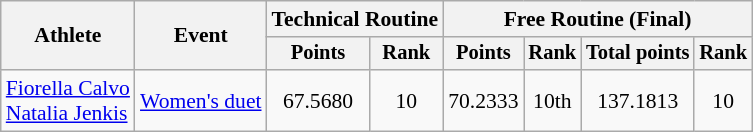<table class=wikitable style="font-size:90%">
<tr>
<th rowspan="2">Athlete</th>
<th rowspan="2">Event</th>
<th colspan="2">Technical Routine</th>
<th colspan="4">Free Routine (Final)</th>
</tr>
<tr style="font-size:95%">
<th>Points</th>
<th>Rank</th>
<th>Points</th>
<th>Rank</th>
<th>Total points</th>
<th>Rank</th>
</tr>
<tr align=center>
<td align=left><a href='#'>Fiorella Calvo</a><br><a href='#'>Natalia Jenkis</a></td>
<td align=left><a href='#'>Women's duet</a></td>
<td>67.5680</td>
<td>10</td>
<td>70.2333</td>
<td>10th</td>
<td>137.1813</td>
<td>10</td>
</tr>
</table>
